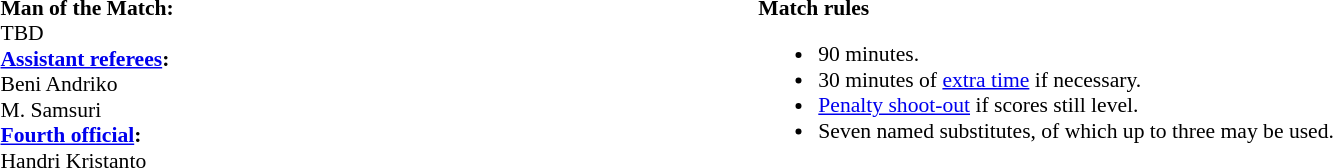<table width=100% style="font-size:90%">
<tr>
<td><br><strong>Man of the Match:</strong>
<br>TBD<br><strong><a href='#'>Assistant referees</a>:</strong>
<br>Beni Andriko
<br>M. Samsuri
<br><strong><a href='#'>Fourth official</a>:</strong>
<br>Handri Kristanto
<br></td>
<td style="width:60%; vertical-align:top;"><br><strong>Match rules</strong><ul><li>90 minutes.</li><li>30 minutes of <a href='#'>extra time</a> if necessary.</li><li><a href='#'>Penalty shoot-out</a> if scores still level.</li><li>Seven named substitutes, of which up to three may be used.</li></ul></td>
</tr>
</table>
